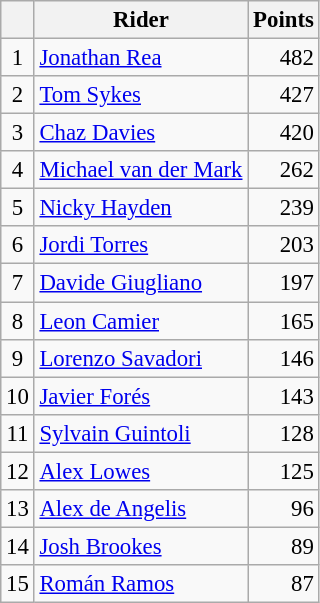<table class="wikitable" style="font-size: 95%;">
<tr>
<th></th>
<th>Rider</th>
<th>Points</th>
</tr>
<tr>
<td align=center>1</td>
<td> <a href='#'>Jonathan Rea</a></td>
<td align=right>482</td>
</tr>
<tr>
<td align=center>2</td>
<td> <a href='#'>Tom Sykes</a></td>
<td align=right>427</td>
</tr>
<tr>
<td align=center>3</td>
<td> <a href='#'>Chaz Davies</a></td>
<td align=right>420</td>
</tr>
<tr>
<td align=center>4</td>
<td> <a href='#'>Michael van der Mark</a></td>
<td align=right>262</td>
</tr>
<tr>
<td align=center>5</td>
<td> <a href='#'>Nicky Hayden</a></td>
<td align=right>239</td>
</tr>
<tr>
<td align=center>6</td>
<td> <a href='#'>Jordi Torres</a></td>
<td align=right>203</td>
</tr>
<tr>
<td align=center>7</td>
<td> <a href='#'>Davide Giugliano</a></td>
<td align=right>197</td>
</tr>
<tr>
<td align=center>8</td>
<td> <a href='#'>Leon Camier</a></td>
<td align=right>165</td>
</tr>
<tr>
<td align=center>9</td>
<td> <a href='#'>Lorenzo Savadori</a></td>
<td align=right>146</td>
</tr>
<tr>
<td align=center>10</td>
<td> <a href='#'>Javier Forés</a></td>
<td align=right>143</td>
</tr>
<tr>
<td align=center>11</td>
<td> <a href='#'>Sylvain Guintoli</a></td>
<td align=right>128</td>
</tr>
<tr>
<td align=center>12</td>
<td> <a href='#'>Alex Lowes</a></td>
<td align=right>125</td>
</tr>
<tr>
<td align=center>13</td>
<td> <a href='#'>Alex de Angelis</a></td>
<td align=right>96</td>
</tr>
<tr>
<td align=center>14</td>
<td> <a href='#'>Josh Brookes</a></td>
<td align=right>89</td>
</tr>
<tr>
<td align=center>15</td>
<td> <a href='#'>Román Ramos</a></td>
<td align=right>87</td>
</tr>
</table>
